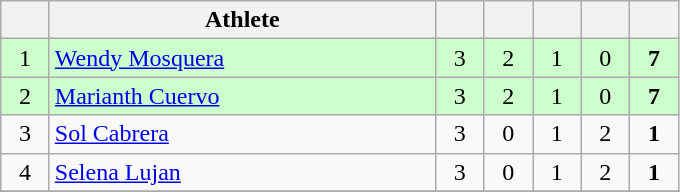<table class="wikitable" style="text-align: center; font-size:100% ">
<tr>
<th width=25></th>
<th width=250>Athlete</th>
<th width=25></th>
<th width=25></th>
<th width=25></th>
<th width=25></th>
<th width=25></th>
</tr>
<tr bgcolor="ccffcc">
<td>1</td>
<td align=left> <a href='#'>Wendy Mosquera</a></td>
<td>3</td>
<td>2</td>
<td>1</td>
<td>0</td>
<td><strong>7</strong></td>
</tr>
<tr bgcolor="ccffcc">
<td>2</td>
<td align=left> <a href='#'>Marianth Cuervo</a></td>
<td>3</td>
<td>2</td>
<td>1</td>
<td>0</td>
<td><strong>7</strong></td>
</tr>
<tr>
<td>3</td>
<td align=left> <a href='#'>Sol Cabrera</a></td>
<td>3</td>
<td>0</td>
<td>1</td>
<td>2</td>
<td><strong>1</strong></td>
</tr>
<tr>
<td>4</td>
<td align=left> <a href='#'>Selena Lujan</a></td>
<td>3</td>
<td>0</td>
<td>1</td>
<td>2</td>
<td><strong>1</strong></td>
</tr>
<tr>
</tr>
</table>
